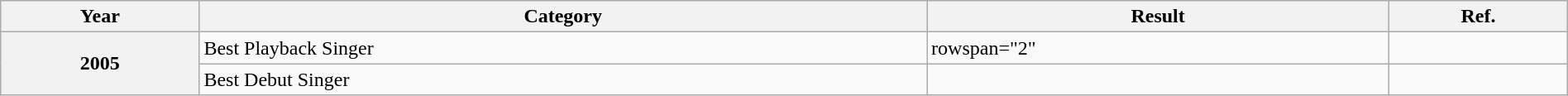<table class="wikitable plainrowheaders" width="100%" "textcolor:#000;">
<tr>
<th>Year</th>
<th>Category</th>
<th>Result</th>
<th>Ref.</th>
</tr>
<tr>
<th rowspan="2">2005</th>
<td>Best Playback Singer</td>
<td>rowspan="2" </td>
<td></td>
</tr>
<tr>
<td>Best Debut Singer</td>
<td></td>
</tr>
</table>
